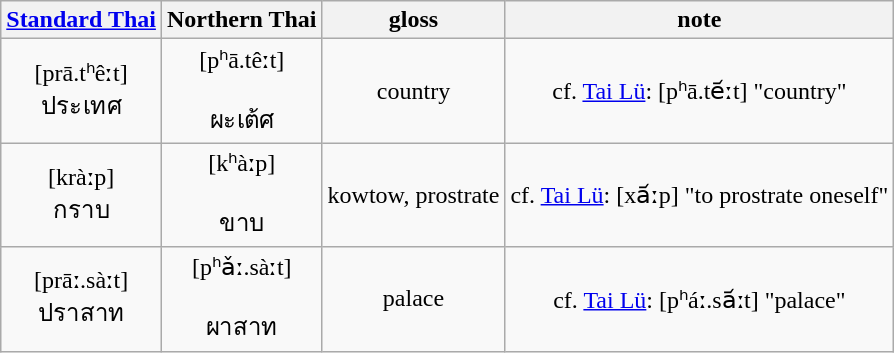<table class="wikitable" style="text-align:center">
<tr>
<th><a href='#'>Standard Thai</a></th>
<th>Northern Thai</th>
<th>gloss</th>
<th>note</th>
</tr>
<tr>
<td>[prā.tʰêːt]<br>ประเทศ</td>
<td>[pʰā.têːt]<br><br>ผะเต้ศ</td>
<td>country</td>
<td>cf. <a href='#'>Tai Lü</a>:  [pʰā.te᷄ːt] "country"</td>
</tr>
<tr>
<td>[kràːp]<br>กราบ</td>
<td>[kʰàːp]<br><br>ขาบ</td>
<td>kowtow, prostrate</td>
<td>cf. <a href='#'>Tai Lü</a>:  [xa᷄ːp] "to prostrate oneself"</td>
</tr>
<tr>
<td>[prāː.sàːt]<br>ปราสาท</td>
<td>[pʰǎː.sàːt]<br><br>ผาสาท</td>
<td>palace</td>
<td>cf. <a href='#'>Tai Lü</a>:  [pʰáː.sa᷄ːt] "palace"</td>
</tr>
</table>
